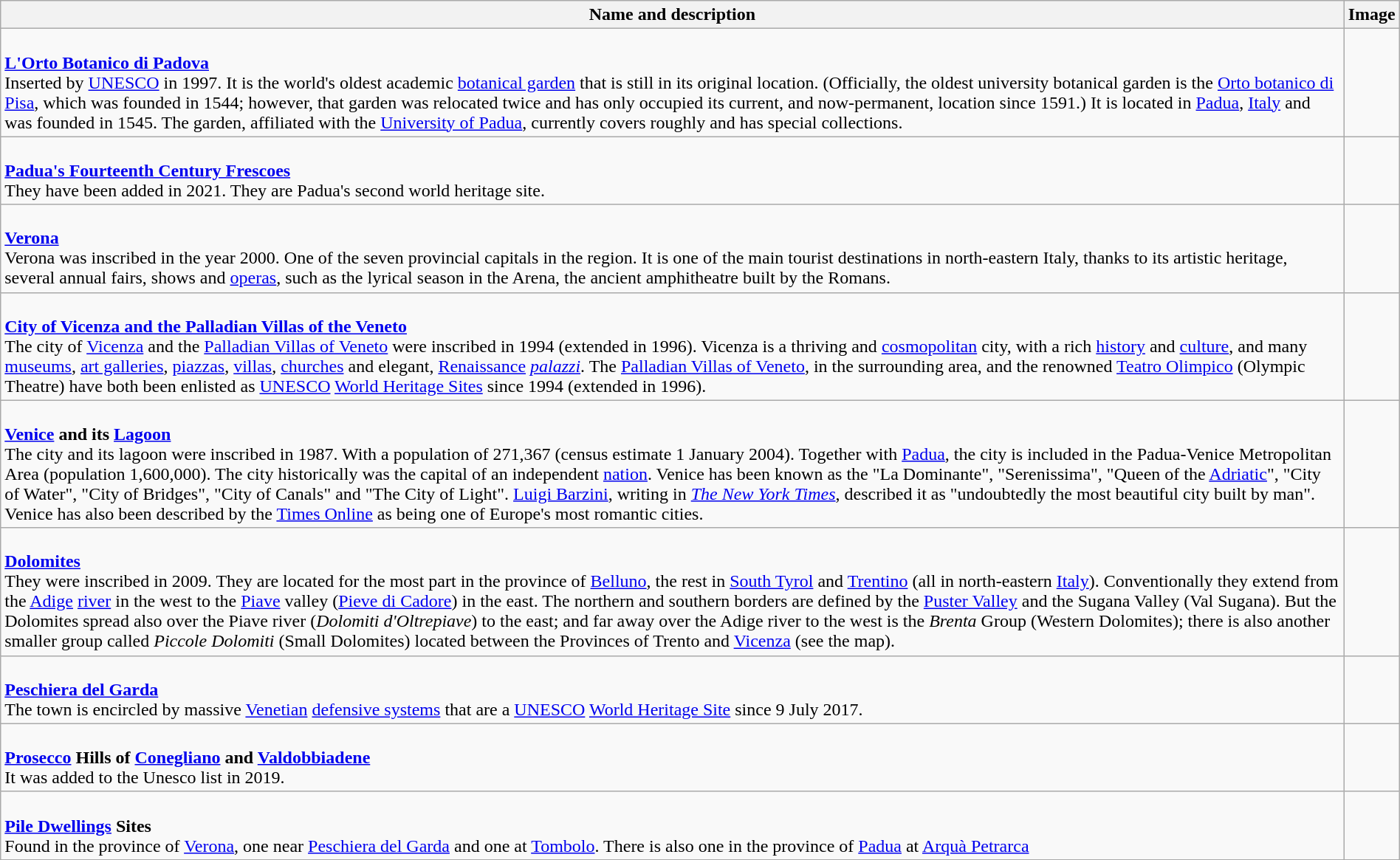<table class="wikitable" style="width:100%;">
<tr>
<th>Name and description</th>
<th>Image</th>
</tr>
<tr>
<td style="text-align:left;"><br><div><strong><a href='#'>L'Orto Botanico di Padova</a></strong></div>
Inserted by <a href='#'>UNESCO</a> in 1997. It is the world's oldest academic <a href='#'>botanical garden</a> that is still in its original location. (Officially, the oldest university botanical garden is the <a href='#'>Orto botanico di Pisa</a>, which was founded in 1544; however, that garden was relocated twice and has only occupied its current, and now-permanent, location since 1591.) It is located in <a href='#'>Padua</a>, <a href='#'>Italy</a> and was founded in 1545. The garden, affiliated with the <a href='#'>University of Padua</a>, currently covers roughly  and has special collections.</td>
<td><br></td>
</tr>
<tr>
<td style="text-align:left;"><br><div><strong><a href='#'>Padua's Fourteenth Century Frescoes</a></strong></div>
They have been added in 2021. They are Padua's second world heritage site.</td>
</tr>
<tr>
<td style="text-align:left;"><br><div><strong><a href='#'>Verona</a></strong></div>
Verona was inscribed in the year 2000. One of the seven provincial capitals in the region. It is one of the main tourist destinations in north-eastern Italy, thanks to its artistic heritage, several annual fairs, shows and <a href='#'>operas</a>, such as the lyrical season in the Arena, the ancient amphitheatre built by the Romans.</td>
<td><br></td>
</tr>
<tr>
<td style="text-align:left;"><br><div><strong><a href='#'>City of Vicenza and the Palladian Villas of the Veneto</a></strong></div>
The city of <a href='#'>Vicenza</a> and the <a href='#'>Palladian Villas of Veneto</a> were inscribed in 1994 (extended in 1996). Vicenza is a thriving and <a href='#'>cosmopolitan</a> city, with a rich <a href='#'>history</a> and <a href='#'>culture</a>, and many <a href='#'>museums</a>, <a href='#'>art galleries</a>, <a href='#'>piazzas</a>, <a href='#'>villas</a>, <a href='#'>churches</a> and elegant, <a href='#'>Renaissance</a> <em><a href='#'>palazzi</a></em>. The <a href='#'>Palladian Villas of Veneto</a>, in the surrounding area, and the renowned <a href='#'>Teatro Olimpico</a> (Olympic Theatre) have both been enlisted as <a href='#'>UNESCO</a> <a href='#'>World Heritage Sites</a> since 1994 (extended in 1996).</td>
<td><br></td>
</tr>
<tr>
<td style="text-align:left;"><br><div><strong><a href='#'>Venice</a> and its <a href='#'>Lagoon</a></strong></div>
The city and its lagoon were inscribed in 1987. With a population of 271,367 (census estimate 1 January 2004). Together with <a href='#'>Padua</a>, the city is included in the Padua-Venice Metropolitan Area (population 1,600,000). The city historically was the capital of an independent <a href='#'>nation</a>. Venice has been known as the "La Dominante", "Serenissima", "Queen of the <a href='#'>Adriatic</a>", "City of Water", "City of Bridges", "City of Canals" and "The City of Light". <a href='#'>Luigi Barzini</a>, writing in <em><a href='#'>The New York Times</a></em>, described it as "undoubtedly the most beautiful city built by man". Venice has also been described by the <a href='#'>Times Online</a> as being one of Europe's most romantic cities.</td>
<td><br></td>
</tr>
<tr>
<td style="text-align:left;"><br><div><strong><a href='#'>Dolomites</a></strong></div>
They were inscribed in 2009. They are located for the most part in the province of <a href='#'>Belluno</a>, the rest in <a href='#'>South Tyrol</a> and <a href='#'>Trentino</a> (all in north-eastern <a href='#'>Italy</a>). Conventionally they extend from the <a href='#'>Adige</a> <a href='#'>river</a> in the west to the <a href='#'>Piave</a> valley (<a href='#'>Pieve di Cadore</a>) in the east. The northern and southern borders are defined by the <a href='#'>Puster Valley</a> and the Sugana Valley (Val Sugana). But the Dolomites spread also over the Piave river (<em>Dolomiti d'Oltrepiave</em>) to the east; and far away over the Adige river to the west is the <em>Brenta</em> Group (Western Dolomites); there is also another smaller group called <em>Piccole Dolomiti</em> (Small Dolomites) located between the Provinces of Trento and <a href='#'>Vicenza</a> (see the map).</td>
<td><br></td>
</tr>
<tr>
<td style="text-align:left;"><br><div><strong><a href='#'>Peschiera del Garda</a></strong></div>
The town is encircled by massive <a href='#'>Venetian</a> <a href='#'>defensive systems</a> that are a <a href='#'>UNESCO</a> <a href='#'>World Heritage Site</a> since 9 July 2017.</td>
<td><br></td>
</tr>
<tr>
<td style="text-align:left;"><br><div><strong><a href='#'>Prosecco</a> Hills of <a href='#'>Conegliano</a> and <a href='#'>Valdobbiadene</a></strong></div>
It was added to the Unesco list in 2019.</td>
<td><br></td>
</tr>
<tr>
<td style="text-align:left;"><br><div><strong><a href='#'>Pile Dwellings</a> Sites</strong></div>
Found in the province of <a href='#'>Verona</a>, one near <a href='#'>Peschiera del Garda</a> and one at <a href='#'>Tombolo</a>. There is also one in the province of <a href='#'>Padua</a> at <a href='#'>Arquà Petrarca</a></td>
</tr>
<tr>
</tr>
</table>
